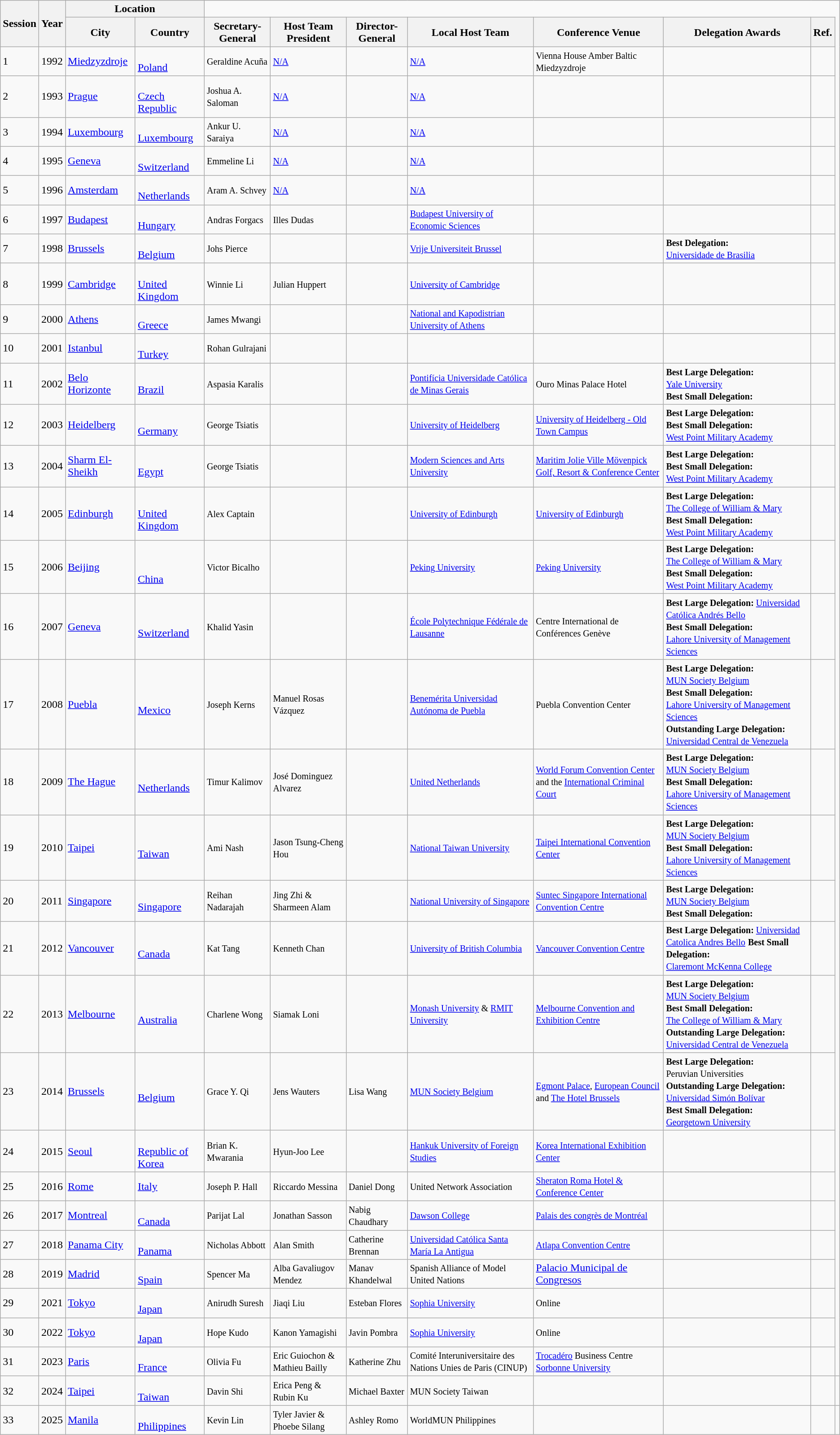<table class="wikitable">
<tr>
<th rowspan="2">Session</th>
<th rowspan="2">Year</th>
<th colspan="2">Location</th>
</tr>
<tr>
<th>City</th>
<th>Country</th>
<th>Secretary-General</th>
<th>Host Team President</th>
<th>Director-General</th>
<th>Local Host Team</th>
<th>Conference Venue</th>
<th>Delegation Awards</th>
<th>Ref.</th>
</tr>
<tr>
<td>1</td>
<td>1992</td>
<td><a href='#'>Miedzyzdroje</a></td>
<td><br><a href='#'>Poland</a></td>
<td><small>Geraldine Acuña</small></td>
<td><small><a href='#'>N/A</a></small></td>
<td></td>
<td><small><a href='#'>N/A</a></small></td>
<td><small>Vienna House Amber Baltic Miedzyzdroje</small></td>
<td></td>
<td></td>
</tr>
<tr>
<td>2</td>
<td>1993</td>
<td><a href='#'>Prague</a></td>
<td><br><a href='#'>Czech Republic</a></td>
<td><small>Joshua A. Saloman</small></td>
<td><small><a href='#'>N/A</a></small></td>
<td></td>
<td><small><a href='#'>N/A</a></small></td>
<td></td>
<td></td>
<td></td>
</tr>
<tr>
<td>3</td>
<td>1994</td>
<td><a href='#'>Luxembourg</a></td>
<td><br><a href='#'>Luxembourg</a></td>
<td><small>Ankur U. Saraiya</small></td>
<td><small><a href='#'>N/A</a></small></td>
<td></td>
<td><small><a href='#'>N/A</a></small></td>
<td></td>
<td></td>
<td></td>
</tr>
<tr>
<td>4</td>
<td>1995</td>
<td><a href='#'>Geneva</a></td>
<td><br><a href='#'>Switzerland</a></td>
<td><small>Emmeline Li</small></td>
<td><small><a href='#'>N/A</a></small></td>
<td></td>
<td><small><a href='#'>N/A</a></small></td>
<td></td>
<td></td>
<td></td>
</tr>
<tr>
<td>5</td>
<td>1996</td>
<td><a href='#'>Amsterdam</a></td>
<td><br><a href='#'>Netherlands</a></td>
<td><small>Aram A. Schvey</small></td>
<td><small><a href='#'>N/A</a></small></td>
<td></td>
<td><small><a href='#'>N/A</a></small></td>
<td></td>
<td></td>
<td></td>
</tr>
<tr>
<td>6</td>
<td>1997</td>
<td><a href='#'>Budapest</a></td>
<td><br><a href='#'>Hungary</a></td>
<td><small>Andras Forgacs</small></td>
<td><small>Illes Dudas</small></td>
<td></td>
<td><small><a href='#'>Budapest University of Economic Sciences</a></small></td>
<td></td>
<td></td>
<td></td>
</tr>
<tr>
<td>7</td>
<td>1998</td>
<td><a href='#'>Brussels</a></td>
<td><br><a href='#'>Belgium</a></td>
<td><small>Johs Pierce</small></td>
<td></td>
<td></td>
<td><small><a href='#'>Vrije Universiteit Brussel</a></small></td>
<td></td>
<td><small><strong>Best Delegation:</strong> <br><a href='#'>Universidade de Brasilia</a> </small></td>
<td></td>
</tr>
<tr>
<td>8</td>
<td>1999</td>
<td><a href='#'>Cambridge</a></td>
<td><br><a href='#'>United Kingdom</a></td>
<td><small>Winnie Li</small></td>
<td><small>Julian Huppert</small></td>
<td></td>
<td><small><a href='#'>University of Cambridge</a></small></td>
<td></td>
<td></td>
<td></td>
</tr>
<tr>
<td>9</td>
<td>2000</td>
<td><a href='#'>Athens</a></td>
<td><br><a href='#'>Greece</a></td>
<td><small>James Mwangi</small></td>
<td></td>
<td></td>
<td><small><a href='#'>National and Kapodistrian University of Athens</a></small></td>
<td></td>
<td></td>
<td></td>
</tr>
<tr>
<td>10</td>
<td>2001</td>
<td><a href='#'>Istanbul</a></td>
<td><br><a href='#'>Turkey</a></td>
<td><small>Rohan Gulrajani</small></td>
<td></td>
<td></td>
<td></td>
<td></td>
<td></td>
<td></td>
</tr>
<tr>
<td>11</td>
<td>2002</td>
<td><a href='#'>Belo Horizonte</a></td>
<td><br><a href='#'>Brazil</a></td>
<td><small>Aspasia Karalis</small></td>
<td></td>
<td></td>
<td><small><a href='#'>Pontifícia Universidade Católica de Minas Gerais</a></small></td>
<td><small>Ouro Minas Palace Hotel</small></td>
<td><small><strong>Best Large Delegation:</strong> <br><a href='#'>Yale University</a> <br><strong>Best Small Delegation:</strong></small></td>
<td></td>
</tr>
<tr>
<td>12</td>
<td>2003</td>
<td><a href='#'>Heidelberg</a></td>
<td><br><a href='#'>Germany</a></td>
<td><small>George Tsiatis</small></td>
<td></td>
<td></td>
<td><small><a href='#'>University of Heidelberg</a></small></td>
<td><small><a href='#'>University of Heidelberg - Old Town Campus</a></small></td>
<td><small><strong>Best Large Delegation:</strong>  <br> <strong>Best Small Delegation:</strong> <br><a href='#'>West Point Military Academy</a></small></td>
<td></td>
</tr>
<tr>
<td>13</td>
<td>2004</td>
<td><a href='#'>Sharm El-Sheikh</a></td>
<td><br><a href='#'>Egypt</a></td>
<td><small>George Tsiatis</small></td>
<td></td>
<td></td>
<td><small><a href='#'>Modern Sciences and Arts University</a></small></td>
<td><small><a href='#'>Maritim Jolie Ville Mövenpick Golf, Resort & Conference Center</a></small></td>
<td><small><strong>Best Large Delegation:</strong>  <br> <strong>Best Small Delegation:</strong> <br><a href='#'>West Point Military Academy</a></small></td>
<td></td>
</tr>
<tr>
<td>14</td>
<td>2005</td>
<td><a href='#'>Edinburgh</a></td>
<td><br><a href='#'>United Kingdom</a></td>
<td><small>Alex Captain</small></td>
<td></td>
<td></td>
<td><small><a href='#'>University of Edinburgh</a></small></td>
<td><small><a href='#'>University of Edinburgh</a></small></td>
<td><small><strong>Best Large Delegation:</strong> <br><a href='#'>The College of William & Mary</a> <br><strong>Best Small Delegation:</strong> <br><a href='#'>West Point Military Academy</a></small></td>
<td></td>
</tr>
<tr>
<td>15</td>
<td>2006</td>
<td><a href='#'>Beijing</a></td>
<td><br><br><a href='#'>China</a></td>
<td><small>Victor Bicalho</small></td>
<td></td>
<td></td>
<td><small><a href='#'>Peking University</a></small></td>
<td><small><a href='#'>Peking University</a></small></td>
<td><small><strong>Best Large Delegation:</strong> <br><a href='#'>The College of William & Mary</a> <br><strong>Best Small Delegation:</strong> <br><a href='#'>West Point Military Academy</a></small></td>
<td></td>
</tr>
<tr>
<td>16</td>
<td>2007</td>
<td><a href='#'>Geneva</a></td>
<td><br><a href='#'>Switzerland</a></td>
<td><small>Khalid Yasin</small></td>
<td></td>
<td></td>
<td><small><a href='#'>École Polytechnique Fédérale de Lausanne</a></small></td>
<td><small>Centre International de Conférences Genève</small></td>
<td><small><strong>Best Large Delegation:</strong> <a href='#'>Universidad Católica Andrés Bello</a> <br> <strong>Best Small Delegation:</strong> <br><a href='#'>Lahore University of Management Sciences</a></small></td>
<td></td>
</tr>
<tr>
<td>17</td>
<td>2008</td>
<td><a href='#'>Puebla</a></td>
<td><br><a href='#'>Mexico</a></td>
<td><small>Joseph Kerns</small></td>
<td><small>Manuel Rosas Vázquez</small></td>
<td></td>
<td><small><a href='#'>Benemérita Universidad Autónoma de Puebla</a></small></td>
<td><small>Puebla Convention Center</small></td>
<td><small><strong>Best Large Delegation:</strong> <br><a href='#'>MUN Society Belgium</a> <br> <strong>Best Small Delegation:</strong> <br><a href='#'>Lahore University of Management Sciences</a><br><strong>Outstanding Large Delegation:</strong> <a href='#'>Universidad Central de Venezuela</a></small></td>
<td></td>
</tr>
<tr>
<td>18</td>
<td>2009</td>
<td><a href='#'>The Hague</a></td>
<td><br><a href='#'>Netherlands</a></td>
<td><small>Timur Kalimov</small></td>
<td><small>José Dominguez Alvarez</small></td>
<td></td>
<td><small><a href='#'>United Netherlands</a></small></td>
<td><small><a href='#'>World Forum Convention Center</a> and the <a href='#'>International Criminal Court</a></small></td>
<td><small><strong>Best Large Delegation:</strong> <br><a href='#'>MUN Society Belgium</a>  <br> <strong>Best Small Delegation:</strong> <br><a href='#'>Lahore University of Management Sciences</a></small></td>
<td></td>
</tr>
<tr>
<td>19</td>
<td>2010</td>
<td><a href='#'>Taipei</a></td>
<td><br><a href='#'>Taiwan</a></td>
<td><small>Ami Nash</small></td>
<td><small>Jason Tsung-Cheng Hou</small></td>
<td></td>
<td><small><a href='#'>National Taiwan University</a></small></td>
<td><small><a href='#'>Taipei International Convention Center</a></small></td>
<td><small><strong>Best Large Delegation:</strong> <br><a href='#'>MUN Society Belgium</a> <br><strong>Best Small Delegation: </strong> <br><a href='#'>Lahore University of Management Sciences</a></small></td>
<td></td>
</tr>
<tr>
<td>20</td>
<td>2011</td>
<td><a href='#'>Singapore</a></td>
<td><br><a href='#'>Singapore</a></td>
<td><small>Reihan Nadarajah</small></td>
<td><small>Jing Zhi & Sharmeen Alam</small></td>
<td></td>
<td><small><a href='#'>National University of Singapore</a></small></td>
<td><small><a href='#'>Suntec Singapore International Convention Centre</a></small></td>
<td><small><strong>Best Large Delegation:</strong> <br><a href='#'>MUN Society Belgium</a>  <br><strong>Best Small Delegation:</strong></small></td>
<td></td>
</tr>
<tr>
<td>21</td>
<td>2012</td>
<td><a href='#'>Vancouver</a></td>
<td><br><a href='#'>Canada</a></td>
<td><small>Kat Tang</small></td>
<td><small>Kenneth Chan</small></td>
<td></td>
<td><small><a href='#'>University of British Columbia</a></small></td>
<td><small><a href='#'>Vancouver Convention Centre</a></small></td>
<td><small><strong>Best Large Delegation:</strong> <a href='#'>Universidad Catolica Andres Bello</a></small> <small><strong>Best Small Delegation:</strong> <br><a href='#'>Claremont McKenna College</a></small></td>
<td></td>
</tr>
<tr>
<td>22</td>
<td>2013</td>
<td><a href='#'>Melbourne</a></td>
<td><br><a href='#'>Australia</a></td>
<td><small>Charlene Wong</small></td>
<td><small>Siamak Loni</small></td>
<td></td>
<td><small><a href='#'>Monash University</a> & <a href='#'>RMIT University</a></small></td>
<td><small><a href='#'>Melbourne Convention and Exhibition Centre</a></small></td>
<td><small><strong>Best Large Delegation:</strong> <br><a href='#'>MUN Society Belgium</a> <br><strong>Best Small Delegation:</strong> <br><a href='#'>The College of William & Mary</a>  <br><strong>Outstanding Large Delegation:</strong> <a href='#'>Universidad Central de Venezuela</a></small></td>
<td></td>
</tr>
<tr>
<td>23</td>
<td>2014</td>
<td><a href='#'>Brussels</a></td>
<td><br><a href='#'>Belgium</a></td>
<td><small>Grace Y. Qi</small></td>
<td><small>Jens Wauters</small></td>
<td><small>Lisa Wang</small></td>
<td><small><a href='#'>MUN Society Belgium</a></small></td>
<td><small><a href='#'>Egmont Palace</a>, <a href='#'>European Council</a> and <a href='#'>The Hotel Brussels</a></small></td>
<td><small><strong>Best Large Delegation:</strong> <br>Peruvian Universities</small><br><small><strong>Outstanding Large Delegation:</strong> <br><a href='#'>Universidad Simón Bolívar</a></small><br><small><strong>Best Small Delegation:</strong> <br><a href='#'>Georgetown University</a></small></td>
<td></td>
</tr>
<tr>
<td>24</td>
<td>2015</td>
<td><a href='#'>Seoul</a></td>
<td><br><a href='#'>Republic of Korea</a></td>
<td><small>Brian K. Mwarania</small></td>
<td><small>Hyun-Joo Lee</small></td>
<td></td>
<td><small><a href='#'>Hankuk University of Foreign Studies</a></small></td>
<td><small><a href='#'>Korea International Exhibition Center</a></small></td>
<td></td>
<td></td>
</tr>
<tr>
<td>25</td>
<td>2016</td>
<td><a href='#'>Rome</a></td>
<td><a href='#'>Italy</a></td>
<td><small>Joseph P. Hall</small></td>
<td><small>Riccardo Messina</small></td>
<td><small>Daniel Dong</small></td>
<td><small>United Network Association</small></td>
<td><small><a href='#'>Sheraton Roma Hotel & Conference Center</a></small></td>
<td></td>
<td></td>
</tr>
<tr>
<td>26</td>
<td>2017</td>
<td><a href='#'>Montreal</a></td>
<td><br><a href='#'>Canada</a></td>
<td><small>Parijat Lal</small></td>
<td><small>Jonathan Sasson</small></td>
<td><small>Nabig Chaudhary</small></td>
<td><small><a href='#'>Dawson College</a></small></td>
<td><small><a href='#'>Palais des congrès de Montréal</a></small></td>
<td></td>
<td></td>
</tr>
<tr>
<td>27</td>
<td>2018</td>
<td><a href='#'>Panama City</a></td>
<td><br><a href='#'>Panama</a></td>
<td><small>Nicholas Abbott</small></td>
<td><small>Alan Smith</small></td>
<td><small>Catherine Brennan</small></td>
<td><small><a href='#'>Universidad Católica Santa María La Antigua</a></small></td>
<td><small><a href='#'>Atlapa Convention Centre</a></small></td>
<td><br></td>
<td></td>
</tr>
<tr>
<td>28</td>
<td>2019</td>
<td><a href='#'>Madrid</a></td>
<td><br><a href='#'>Spain</a></td>
<td><small>Spencer Ma</small></td>
<td><small>Alba Gavaliugov Mendez</small></td>
<td><small>Manav Khandelwal</small></td>
<td><small>Spanish Alliance of Model United Nations</small></td>
<td><a href='#'>Palacio Municipal de Congresos</a></td>
<td></td>
<td></td>
</tr>
<tr>
<td>29</td>
<td>2021</td>
<td><a href='#'>Tokyo</a></td>
<td><br><a href='#'>Japan</a></td>
<td><small>Anirudh Suresh</small></td>
<td><small>Jiaqi Liu</small></td>
<td><small>Esteban Flores</small></td>
<td><small><a href='#'>Sophia University</a></small></td>
<td><small>Online</small></td>
<td></td>
<td></td>
</tr>
<tr>
<td>30</td>
<td>2022</td>
<td><a href='#'>Tokyo</a></td>
<td><br><a href='#'>Japan</a></td>
<td><small>Hope Kudo</small></td>
<td><small>Kanon Yamagishi</small></td>
<td><small>Javin Pombra</small></td>
<td><small><a href='#'>Sophia University</a></small></td>
<td><small>Online</small></td>
<td></td>
<td></td>
</tr>
<tr>
<td>31</td>
<td>2023</td>
<td><a href='#'>Paris</a></td>
<td><br><a href='#'>France</a></td>
<td><small>Olivia Fu</small></td>
<td><small>Eric Guiochon & Mathieu Bailly</small></td>
<td><small>Katherine Zhu</small></td>
<td><small>Comité Interuniversitaire des Nations Unies de Paris (CINUP)</small></td>
<td><small><a href='#'>Trocadéro</a> Business Centre<br><a href='#'>Sorbonne University</a></small></td>
<td><br></td>
<td></td>
</tr>
<tr>
<td>32</td>
<td>2024</td>
<td><a href='#'>Taipei</a></td>
<td><br><a href='#'>Taiwan</a></td>
<td><small>Davin Shi</small></td>
<td><small>Erica Peng & Rubin Ku</small></td>
<td><small>Michael Baxter</small></td>
<td><small>MUN Society Taiwan</small></td>
<td><small></small></td>
<td></td>
<td></td>
<td></td>
</tr>
<tr>
<td>33</td>
<td>2025</td>
<td><a href='#'>Manila</a></td>
<td><br><a href='#'>Philippines</a></td>
<td><small>Kevin Lin</small></td>
<td><small>Tyler Javier & Phoebe Silang</small></td>
<td><small>Ashley Romo</small></td>
<td><small>WorldMUN Philippines</small></td>
<td><small></small></td>
<td></td>
<td></td>
</tr>
</table>
